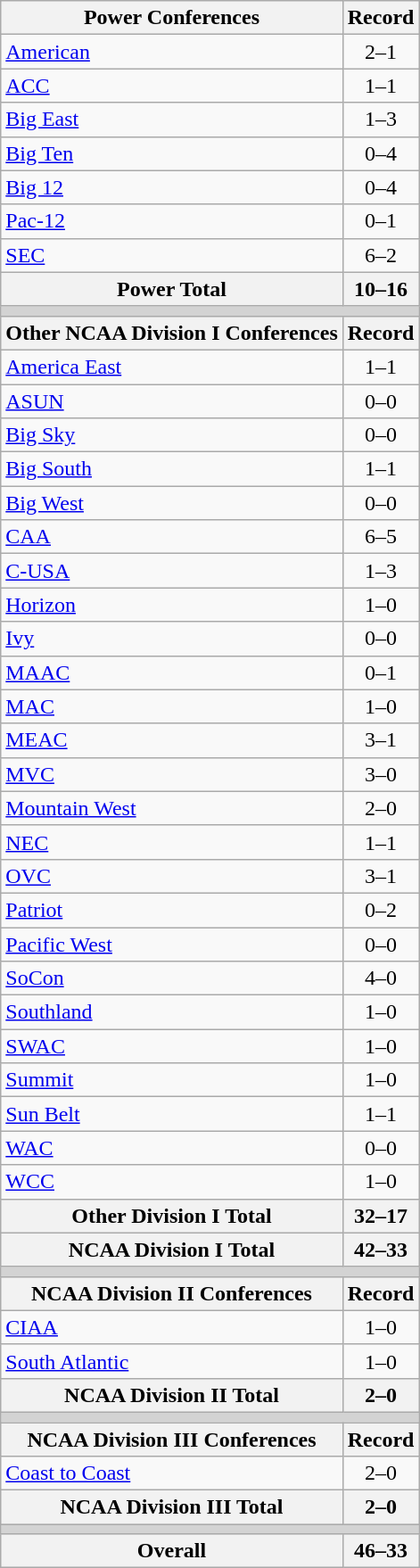<table class="wikitable">
<tr>
<th>Power Conferences</th>
<th>Record</th>
</tr>
<tr>
<td><a href='#'>American</a></td>
<td align=center>2–1</td>
</tr>
<tr>
<td><a href='#'>ACC</a></td>
<td align=center>1–1</td>
</tr>
<tr>
<td><a href='#'>Big East</a></td>
<td align=center>1–3</td>
</tr>
<tr>
<td><a href='#'>Big Ten</a></td>
<td align=center>0–4</td>
</tr>
<tr>
<td><a href='#'>Big 12</a></td>
<td align=center>0–4</td>
</tr>
<tr>
<td><a href='#'>Pac-12</a></td>
<td align=center>0–1</td>
</tr>
<tr>
<td><a href='#'>SEC</a></td>
<td align=center>6–2</td>
</tr>
<tr>
<th>Power Total</th>
<th>10–16</th>
</tr>
<tr>
<th colspan="2" style="background:lightgrey;"></th>
</tr>
<tr>
<th>Other NCAA Division I Conferences</th>
<th>Record</th>
</tr>
<tr>
<td><a href='#'>America East</a></td>
<td align=center>1–1</td>
</tr>
<tr>
<td><a href='#'>ASUN</a></td>
<td align=center>0–0</td>
</tr>
<tr>
<td><a href='#'>Big Sky</a></td>
<td align=center>0–0</td>
</tr>
<tr>
<td><a href='#'>Big South</a></td>
<td align=center>1–1</td>
</tr>
<tr>
<td><a href='#'>Big West</a></td>
<td align=center>0–0</td>
</tr>
<tr>
<td><a href='#'>CAA</a></td>
<td align=center>6–5</td>
</tr>
<tr>
<td><a href='#'>C-USA</a></td>
<td align=center>1–3</td>
</tr>
<tr>
<td><a href='#'>Horizon</a></td>
<td align=center>1–0</td>
</tr>
<tr>
<td><a href='#'>Ivy</a></td>
<td align=center>0–0</td>
</tr>
<tr>
<td><a href='#'>MAAC</a></td>
<td align=center>0–1</td>
</tr>
<tr>
<td><a href='#'>MAC</a></td>
<td align=center>1–0</td>
</tr>
<tr>
<td><a href='#'>MEAC</a></td>
<td align=center>3–1</td>
</tr>
<tr>
<td><a href='#'>MVC</a></td>
<td align=center>3–0</td>
</tr>
<tr>
<td><a href='#'>Mountain West</a></td>
<td align=center>2–0</td>
</tr>
<tr>
<td><a href='#'>NEC</a></td>
<td align=center>1–1</td>
</tr>
<tr>
<td><a href='#'>OVC</a></td>
<td align=center>3–1</td>
</tr>
<tr>
<td><a href='#'>Patriot</a></td>
<td align=center>0–2</td>
</tr>
<tr>
<td><a href='#'>Pacific West</a></td>
<td align=center>0–0</td>
</tr>
<tr>
<td><a href='#'>SoCon</a></td>
<td align=center>4–0</td>
</tr>
<tr>
<td><a href='#'>Southland</a></td>
<td align=center>1–0</td>
</tr>
<tr>
<td><a href='#'>SWAC</a></td>
<td align=center>1–0</td>
</tr>
<tr>
<td><a href='#'>Summit</a></td>
<td align=center>1–0</td>
</tr>
<tr>
<td><a href='#'>Sun Belt</a></td>
<td align=center>1–1</td>
</tr>
<tr>
<td><a href='#'>WAC</a></td>
<td align=center>0–0</td>
</tr>
<tr>
<td><a href='#'>WCC</a></td>
<td align=center>1–0</td>
</tr>
<tr>
<th>Other Division I Total</th>
<th>32–17</th>
</tr>
<tr>
<th>NCAA Division I Total</th>
<th>42–33</th>
</tr>
<tr>
<th colspan="2" style="background:lightgrey;"></th>
</tr>
<tr>
<th>NCAA Division II Conferences</th>
<th>Record</th>
</tr>
<tr>
<td><a href='#'>CIAA</a></td>
<td align=center>1–0</td>
</tr>
<tr>
<td><a href='#'>South Atlantic</a></td>
<td align=center>1–0</td>
</tr>
<tr>
<th>NCAA Division II Total</th>
<th>2–0</th>
</tr>
<tr>
<th colspan="2" style="background:lightgrey;"></th>
</tr>
<tr>
<th>NCAA Division III Conferences</th>
<th>Record</th>
</tr>
<tr>
<td><a href='#'>Coast to Coast</a></td>
<td align=center>2–0</td>
</tr>
<tr>
<th>NCAA Division III Total</th>
<th>2–0</th>
</tr>
<tr>
<th colspan="2" style="background:lightgrey;"></th>
</tr>
<tr>
<th>Overall</th>
<th>46–33</th>
</tr>
</table>
